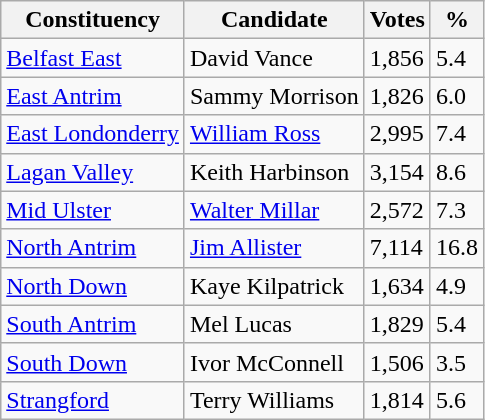<table class="wikitable">
<tr>
<th>Constituency</th>
<th>Candidate</th>
<th>Votes</th>
<th>%</th>
</tr>
<tr>
<td><a href='#'>Belfast East</a></td>
<td>David Vance</td>
<td>1,856</td>
<td>5.4</td>
</tr>
<tr>
<td><a href='#'>East Antrim</a></td>
<td>Sammy Morrison</td>
<td>1,826</td>
<td>6.0</td>
</tr>
<tr>
<td><a href='#'>East Londonderry</a></td>
<td><a href='#'>William Ross</a></td>
<td>2,995</td>
<td>7.4</td>
</tr>
<tr>
<td><a href='#'>Lagan Valley</a></td>
<td>Keith Harbinson</td>
<td>3,154</td>
<td>8.6</td>
</tr>
<tr>
<td><a href='#'>Mid Ulster</a></td>
<td><a href='#'>Walter Millar</a></td>
<td>2,572</td>
<td>7.3</td>
</tr>
<tr>
<td><a href='#'>North Antrim</a></td>
<td><a href='#'>Jim Allister</a></td>
<td>7,114</td>
<td>16.8</td>
</tr>
<tr>
<td><a href='#'>North Down</a></td>
<td>Kaye Kilpatrick</td>
<td>1,634</td>
<td>4.9</td>
</tr>
<tr>
<td><a href='#'>South Antrim</a></td>
<td>Mel Lucas</td>
<td>1,829</td>
<td>5.4</td>
</tr>
<tr>
<td><a href='#'>South Down</a></td>
<td>Ivor McConnell</td>
<td>1,506</td>
<td>3.5</td>
</tr>
<tr>
<td><a href='#'>Strangford</a></td>
<td>Terry Williams</td>
<td>1,814</td>
<td>5.6</td>
</tr>
</table>
